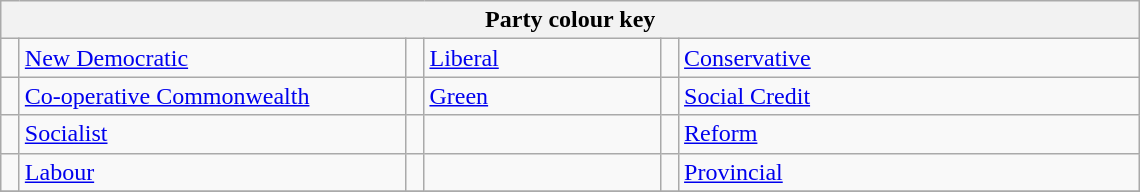<table class="wikitable">
<tr>
<th colspan="7" style="text-align: center;">Party colour key</th>
</tr>
<tr>
<td width="5" > </td>
<td width="250"><a href='#'>New Democratic</a></td>
<td width="5" > </td>
<td width="150"><a href='#'>Liberal</a></td>
<td width="5" > </td>
<td width="300"><a href='#'>Conservative</a></td>
</tr>
<tr>
<td> </td>
<td><a href='#'>Co-operative Commonwealth</a></td>
<td> </td>
<td><a href='#'>Green</a></td>
<td> </td>
<td><a href='#'>Social Credit</a></td>
</tr>
<tr>
<td> </td>
<td><a href='#'>Socialist</a></td>
<td></td>
<td></td>
<td> </td>
<td><a href='#'>Reform</a></td>
</tr>
<tr>
<td> </td>
<td><a href='#'>Labour</a></td>
<td></td>
<td></td>
<td> </td>
<td><a href='#'>Provincial</a></td>
</tr>
<tr>
</tr>
</table>
